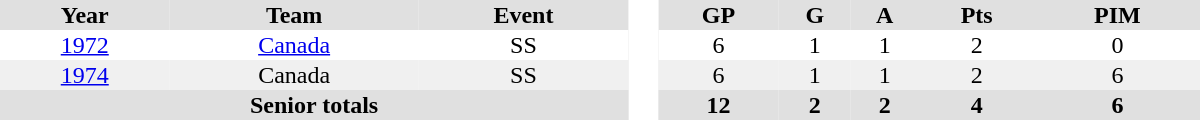<table border="0" cellpadding="1" cellspacing="0" style="text-align:center; width:50em">
<tr ALIGN="center" bgcolor="#e0e0e0">
<th>Year</th>
<th>Team</th>
<th>Event</th>
<th rowspan="99" bgcolor="#ffffff"> </th>
<th>GP</th>
<th>G</th>
<th>A</th>
<th>Pts</th>
<th>PIM</th>
</tr>
<tr>
<td><a href='#'>1972</a></td>
<td><a href='#'>Canada</a></td>
<td>SS</td>
<td>6</td>
<td>1</td>
<td>1</td>
<td>2</td>
<td>0</td>
</tr>
<tr bgcolor="#f0f0f0">
<td><a href='#'>1974</a></td>
<td>Canada</td>
<td>SS</td>
<td>6</td>
<td>1</td>
<td>1</td>
<td>2</td>
<td>6</td>
</tr>
<tr bgcolor="#e0e0e0">
<th colspan=3>Senior totals</th>
<th>12</th>
<th>2</th>
<th>2</th>
<th>4</th>
<th>6</th>
</tr>
</table>
